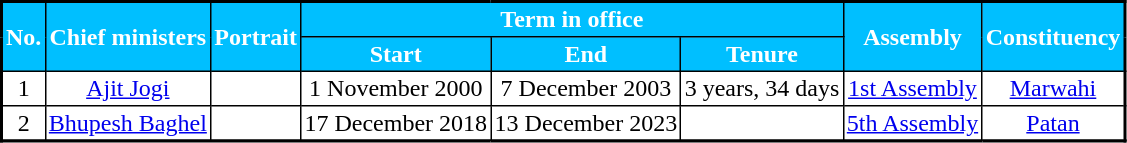<table class="sortable" style="border-collapse: collapse; border: 2px #000000 solid; font-size: x-big; width="70%" cellspacing="0" cellpadding="2" border="1">
<tr>
<th rowspan ="2" style="background-color:#00BFFF; color:white">No.</th>
<th rowspan ="2" style="background-color:#00BFFF; color:white">Chief ministers</th>
<th rowspan ="2" style="background-color:#00BFFF; color:white">Portrait</th>
<th Colspan="3"  style="background-color:#00BFFF; color:white">Term in office</th>
<th rowspan ="2" style="background-color:#00BFFF; color:white">Assembly</th>
<th rowspan ="2" style="background-color:#00BFFF; color:white">Constituency</th>
</tr>
<tr>
<th style="background-color:#00BFFF; color:white">Start</th>
<th style="background-color:#00BFFF; color:white">End</th>
<th style="background-color:#00BFFF; color:white">Tenure</th>
</tr>
<tr style="vertical-align: middle; text-align: center;">
<td rowspan="1">1</td>
<td rowspan="1"><a href='#'>Ajit Jogi</a></td>
<td rowspan="1"></td>
<td>1 November 2000</td>
<td>7 December 2003</td>
<td rowspan ="1">3 years, 34 days</td>
<td rowspan="1"><a href='#'>1st Assembly</a></td>
<td rowspan ="1"><a href='#'>Marwahi</a></td>
</tr>
<tr style="vertical-align: middle; text-align: center;">
<td rowspan="1">2</td>
<td rowspan="1"><a href='#'>Bhupesh Baghel</a></td>
<td rowspan="1"></td>
<td rowspan="1">17 December 2018</td>
<td rowspan="1">13 December 2023</td>
<td rowspan ="1"></td>
<td><a href='#'>5th Assembly</a></td>
<td rowspan ="1"><a href='#'>Patan</a></td>
</tr>
<tr>
</tr>
</table>
